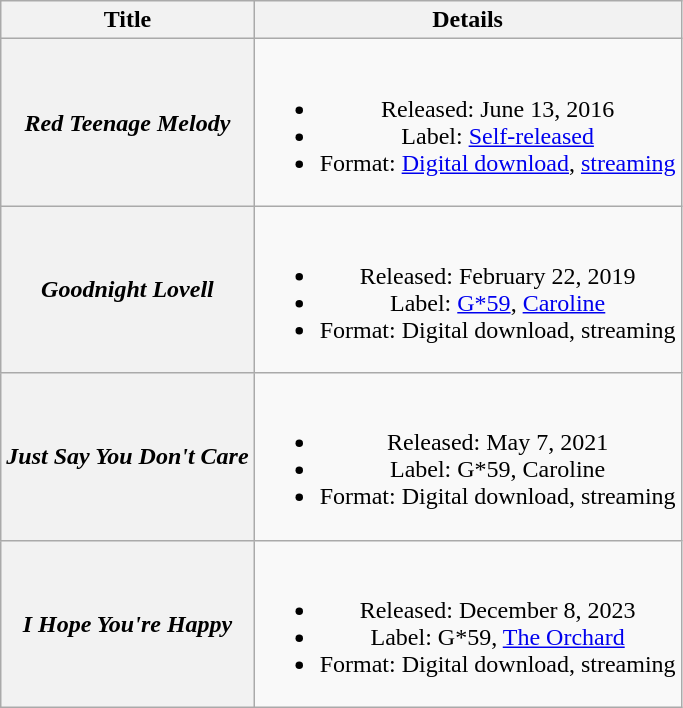<table class="wikitable plainrowheaders" style="text-align:center;">
<tr>
<th scope="col" rowspan="1">Title</th>
<th scope="col" rowspan="1">Details</th>
</tr>
<tr>
<th scope="row"><em>Red Teenage Melody</em></th>
<td><br><ul><li>Released: June 13, 2016</li><li>Label: <a href='#'>Self-released</a></li><li>Format: <a href='#'>Digital download</a>, <a href='#'>streaming</a></li></ul></td>
</tr>
<tr>
<th scope="row"><em>Goodnight Lovell</em></th>
<td><br><ul><li>Released: February 22, 2019</li><li>Label: <a href='#'>G*59</a>, <a href='#'>Caroline</a></li><li>Format: Digital download, streaming</li></ul></td>
</tr>
<tr>
<th scope="row"><em>Just Say You Don't Care</em></th>
<td><br><ul><li>Released: May 7, 2021</li><li>Label: G*59, Caroline</li><li>Format: Digital download, streaming</li></ul></td>
</tr>
<tr>
<th scope="row"><em>I Hope You're Happy</em></th>
<td><br><ul><li>Released: December 8, 2023</li><li>Label: G*59, <a href='#'>The Orchard</a></li><li>Format: Digital download, streaming</li></ul></td>
</tr>
</table>
